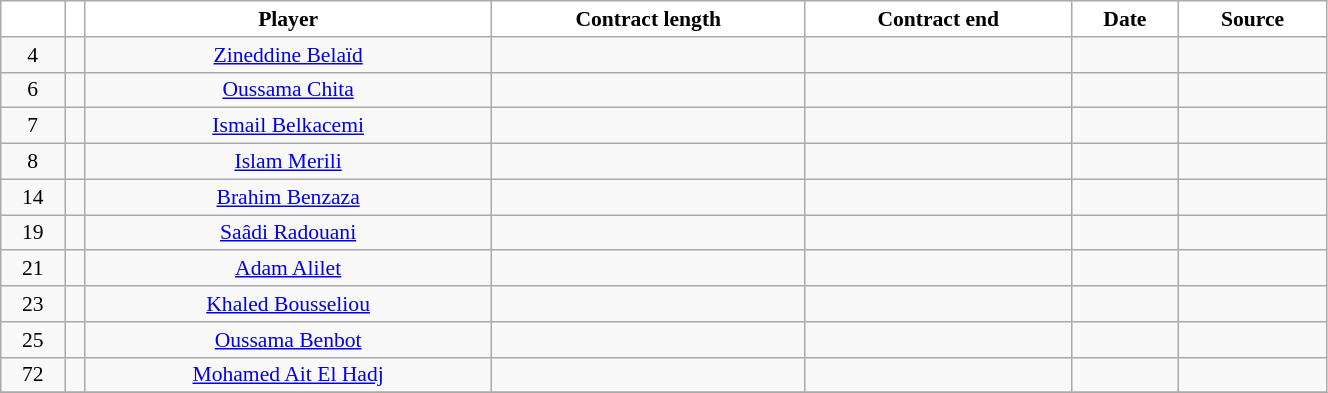<table class="wikitable sortable" style="width:70%; text-align:center; font-size:90%; text-align:centre;">
<tr>
<th style="background:white; color:black; text-align:center;"></th>
<th style="background:white; color:black; text-align:center;"></th>
<th style="background:white; color:black; text-align:center;">Player</th>
<th style="background:white; color:black; text-align:center;">Contract length</th>
<th style="background:white; color:black; text-align:center;">Contract end</th>
<th style="background:white; color:black; text-align:center;">Date</th>
<th style="background:white; color:black; text-align:center;">Source</th>
</tr>
<tr>
<td align=center>4</td>
<td align=center></td>
<td><a href='#'>Zineddine Belaïd</a></td>
<td align=center></td>
<td align=center></td>
<td align=center></td>
<td align=center></td>
</tr>
<tr>
<td align=center>6</td>
<td align=center></td>
<td><a href='#'>Oussama Chita</a></td>
<td align=center></td>
<td align=center></td>
<td align=center></td>
<td align=center></td>
</tr>
<tr>
<td align=center>7</td>
<td align=center></td>
<td><a href='#'>Ismail Belkacemi</a></td>
<td align=center></td>
<td align=center></td>
<td align=center></td>
<td align=center></td>
</tr>
<tr>
<td align=center>8</td>
<td align=center></td>
<td><a href='#'>Islam Merili</a></td>
<td align=center></td>
<td align=center></td>
<td align=center></td>
<td align=center></td>
</tr>
<tr>
<td align=center>14</td>
<td align=center></td>
<td><a href='#'>Brahim Benzaza</a></td>
<td align=center></td>
<td align=center></td>
<td align=center></td>
<td align=center></td>
</tr>
<tr>
<td align=center>19</td>
<td align=center></td>
<td><a href='#'>Saâdi Radouani</a></td>
<td align=center></td>
<td align=center></td>
<td align=center></td>
<td align=center></td>
</tr>
<tr>
<td align=center>21</td>
<td align=center></td>
<td><a href='#'>Adam Alilet</a></td>
<td align=center></td>
<td align=center></td>
<td align=center></td>
<td align=center></td>
</tr>
<tr>
<td align=center>23</td>
<td align=center></td>
<td><a href='#'>Khaled Bousseliou</a></td>
<td align=center></td>
<td align=center></td>
<td align=center></td>
<td align=center></td>
</tr>
<tr>
<td align=center>25</td>
<td align=center></td>
<td><a href='#'>Oussama Benbot</a></td>
<td align=center></td>
<td align=center></td>
<td align=center></td>
<td align=center></td>
</tr>
<tr>
<td align=center>72</td>
<td align=center></td>
<td><a href='#'>Mohamed Ait El Hadj</a></td>
<td align=center></td>
<td align=center></td>
<td align=center></td>
<td align=center></td>
</tr>
<tr>
</tr>
</table>
